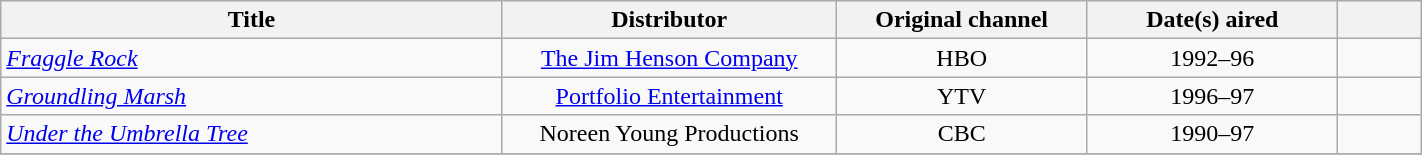<table class="wikitable plainrowheaders sortable" style="width:75%;text-align:center;">
<tr>
<th scope="col" style="width:30%;">Title</th>
<th scope="col" style="width:20%;">Distributor</th>
<th scope="col" style="width:15%;">Original channel</th>
<th scope="col" style="width:15%;">Date(s) aired</th>
<th class="unsortable" style="width:5%;"></th>
</tr>
<tr>
<td scope="row" style="text-align:left;"><em><a href='#'>Fraggle Rock</a></em></td>
<td><a href='#'>The Jim Henson Company</a></td>
<td>HBO</td>
<td>1992–96</td>
<td></td>
</tr>
<tr>
<td scope="row" style="text-align:left;"><em><a href='#'>Groundling Marsh</a></em></td>
<td><a href='#'>Portfolio Entertainment</a></td>
<td>YTV</td>
<td>1996–97</td>
<td></td>
</tr>
<tr>
<td scope="row" style="text-align:left;"><em><a href='#'>Under the Umbrella Tree</a></em></td>
<td>Noreen Young Productions</td>
<td>CBC</td>
<td>1990–97</td>
<td></td>
</tr>
<tr>
</tr>
</table>
